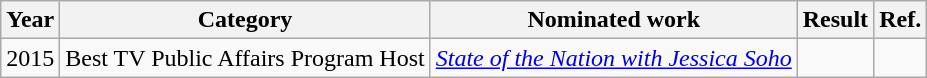<table class="wikitable plainrowheaders sortable">
<tr>
<th>Year</th>
<th>Category</th>
<th>Nominated work</th>
<th>Result</th>
<th>Ref.</th>
</tr>
<tr>
<td>2015</td>
<td>Best TV Public Affairs Program Host</td>
<td><em><a href='#'>State of the Nation with Jessica Soho</a></em></td>
<td></td>
<td></td>
</tr>
</table>
